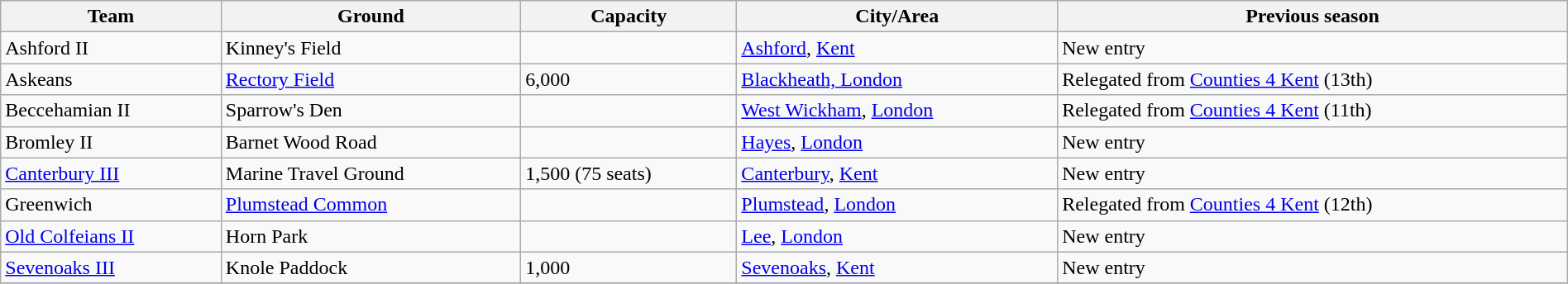<table class="wikitable sortable" width=100%>
<tr>
<th>Team</th>
<th>Ground</th>
<th>Capacity</th>
<th>City/Area</th>
<th>Previous season</th>
</tr>
<tr>
<td>Ashford II</td>
<td>Kinney's Field</td>
<td></td>
<td><a href='#'>Ashford</a>, <a href='#'>Kent</a></td>
<td>New entry</td>
</tr>
<tr>
<td>Askeans</td>
<td><a href='#'>Rectory Field</a></td>
<td>6,000</td>
<td><a href='#'>Blackheath, London</a></td>
<td>Relegated from <a href='#'>Counties 4 Kent</a> (13th)</td>
</tr>
<tr>
<td>Beccehamian II</td>
<td>Sparrow's Den</td>
<td></td>
<td><a href='#'>West Wickham</a>, <a href='#'>London</a></td>
<td>Relegated from <a href='#'>Counties 4 Kent</a> (11th)</td>
</tr>
<tr>
<td>Bromley II</td>
<td>Barnet Wood Road</td>
<td></td>
<td><a href='#'>Hayes</a>, <a href='#'>London</a></td>
<td>New entry</td>
</tr>
<tr>
<td><a href='#'>Canterbury III</a></td>
<td>Marine Travel Ground</td>
<td>1,500 (75 seats)</td>
<td><a href='#'>Canterbury</a>, <a href='#'>Kent</a></td>
<td>New entry</td>
</tr>
<tr>
<td>Greenwich</td>
<td><a href='#'>Plumstead Common</a></td>
<td></td>
<td><a href='#'>Plumstead</a>, <a href='#'>London</a></td>
<td>Relegated from <a href='#'>Counties 4 Kent</a> (12th)</td>
</tr>
<tr>
<td><a href='#'>Old Colfeians II</a></td>
<td>Horn Park</td>
<td></td>
<td><a href='#'>Lee</a>, <a href='#'>London</a></td>
<td>New entry</td>
</tr>
<tr>
<td><a href='#'>Sevenoaks III</a></td>
<td>Knole Paddock</td>
<td>1,000</td>
<td><a href='#'>Sevenoaks</a>, <a href='#'>Kent</a></td>
<td>New entry</td>
</tr>
<tr>
</tr>
</table>
